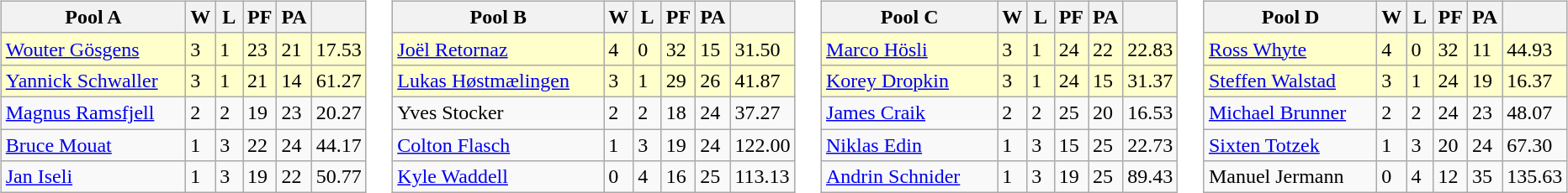<table>
<tr>
<td valign=top width=10%><br><table class=wikitable>
<tr>
<th width=150>Pool A</th>
<th width=15>W</th>
<th width=15>L</th>
<th width=15>PF</th>
<th width=15>PA</th>
<th width=20></th>
</tr>
<tr bgcolor=#ffffcc>
<td> <a href='#'>Wouter Gösgens</a></td>
<td>3</td>
<td>1</td>
<td>23</td>
<td>21</td>
<td>17.53</td>
</tr>
<tr bgcolor=#ffffcc>
<td> <a href='#'>Yannick Schwaller</a></td>
<td>3</td>
<td>1</td>
<td>21</td>
<td>14</td>
<td>61.27</td>
</tr>
<tr>
<td> <a href='#'>Magnus Ramsfjell</a></td>
<td>2</td>
<td>2</td>
<td>19</td>
<td>23</td>
<td>20.27</td>
</tr>
<tr>
<td> <a href='#'>Bruce Mouat</a></td>
<td>1</td>
<td>3</td>
<td>22</td>
<td>24</td>
<td>44.17</td>
</tr>
<tr>
<td> <a href='#'>Jan Iseli</a></td>
<td>1</td>
<td>3</td>
<td>19</td>
<td>22</td>
<td>50.77</td>
</tr>
</table>
</td>
<td valign=top width=9%><br><table class=wikitable>
<tr>
<th width=160>Pool B</th>
<th width=15>W</th>
<th width=15>L</th>
<th width=15>PF</th>
<th width=15>PA</th>
<th width=20></th>
</tr>
<tr bgcolor=#ffffcc>
<td> <a href='#'>Joël Retornaz</a></td>
<td>4</td>
<td>0</td>
<td>32</td>
<td>15</td>
<td>31.50</td>
</tr>
<tr bgcolor=#ffffcc>
<td> <a href='#'>Lukas Høstmælingen</a></td>
<td>3</td>
<td>1</td>
<td>29</td>
<td>26</td>
<td>41.87</td>
</tr>
<tr>
<td> Yves Stocker</td>
<td>2</td>
<td>2</td>
<td>18</td>
<td>24</td>
<td>37.27</td>
</tr>
<tr>
<td> <a href='#'>Colton Flasch</a></td>
<td>1</td>
<td>3</td>
<td>19</td>
<td>24</td>
<td>122.00</td>
</tr>
<tr>
<td> <a href='#'>Kyle Waddell</a></td>
<td>0</td>
<td>4</td>
<td>16</td>
<td>25</td>
<td>113.13</td>
</tr>
</table>
</td>
<td valign=top width=10%><br><table class=wikitable>
<tr>
<th width=150>Pool C</th>
<th width=15>W</th>
<th width=15>L</th>
<th width=15>PF</th>
<th width=15>PA</th>
<th width=20></th>
</tr>
<tr bgcolor=#ffffcc>
<td> <a href='#'>Marco Hösli</a></td>
<td>3</td>
<td>1</td>
<td>24</td>
<td>22</td>
<td>22.83</td>
</tr>
<tr bgcolor=#ffffcc>
<td> <a href='#'>Korey Dropkin</a></td>
<td>3</td>
<td>1</td>
<td>24</td>
<td>15</td>
<td>31.37</td>
</tr>
<tr>
<td> <a href='#'>James Craik</a></td>
<td>2</td>
<td>2</td>
<td>25</td>
<td>20</td>
<td>16.53</td>
</tr>
<tr>
<td> <a href='#'>Niklas Edin</a></td>
<td>1</td>
<td>3</td>
<td>15</td>
<td>25</td>
<td>22.73</td>
</tr>
<tr>
<td> <a href='#'>Andrin Schnider</a></td>
<td>1</td>
<td>3</td>
<td>19</td>
<td>25</td>
<td>89.43</td>
</tr>
</table>
</td>
<td valign=top width=10%><br><table class=wikitable>
<tr>
<th width=150>Pool D</th>
<th width=15>W</th>
<th width=15>L</th>
<th width=15>PF</th>
<th width=15>PA</th>
<th width=20></th>
</tr>
<tr bgcolor=#ffffcc>
<td> <a href='#'>Ross Whyte</a></td>
<td>4</td>
<td>0</td>
<td>32</td>
<td>11</td>
<td>44.93</td>
</tr>
<tr bgcolor=#ffffcc>
<td> <a href='#'>Steffen Walstad</a></td>
<td>3</td>
<td>1</td>
<td>24</td>
<td>19</td>
<td>16.37</td>
</tr>
<tr>
<td> <a href='#'>Michael Brunner</a></td>
<td>2</td>
<td>2</td>
<td>24</td>
<td>23</td>
<td>48.07</td>
</tr>
<tr>
<td> <a href='#'>Sixten Totzek</a></td>
<td>1</td>
<td>3</td>
<td>20</td>
<td>24</td>
<td>67.30</td>
</tr>
<tr>
<td> Manuel Jermann</td>
<td>0</td>
<td>4</td>
<td>12</td>
<td>35</td>
<td>135.63</td>
</tr>
</table>
</td>
</tr>
</table>
